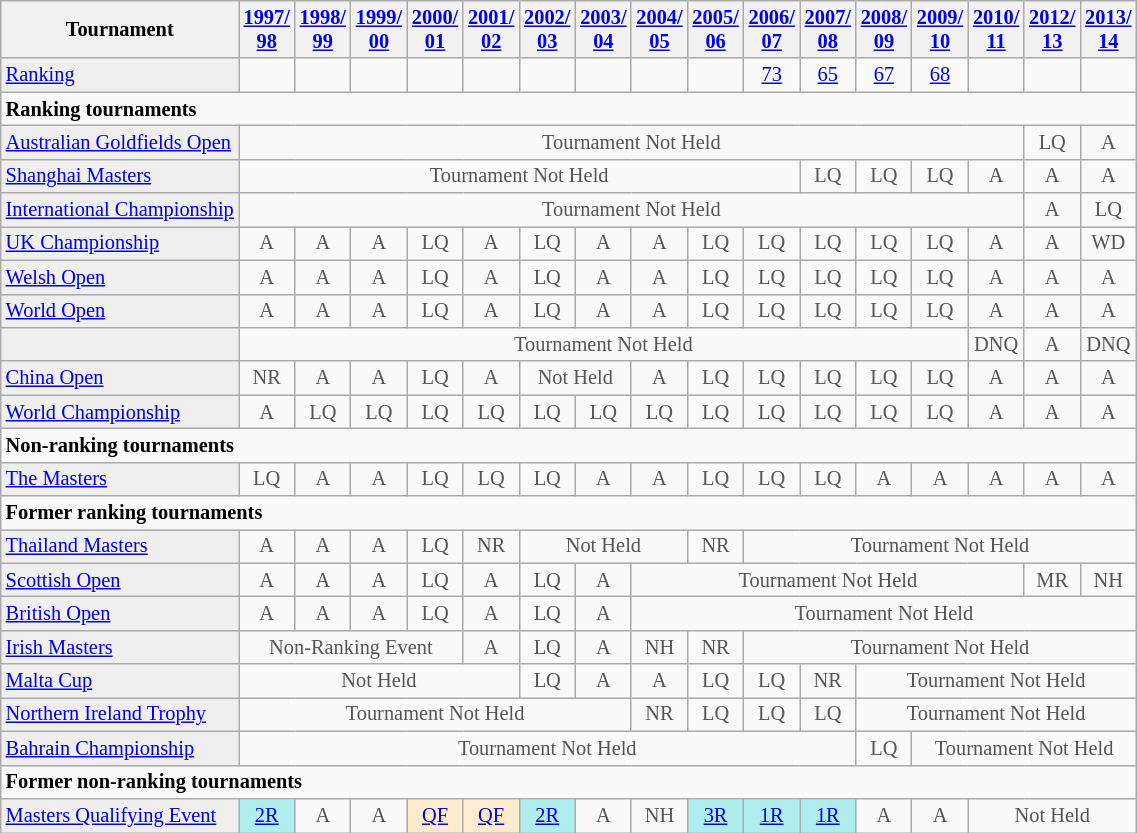<table class="wikitable" style="font-size:85%;">
<tr>
<th>Tournament</th>
<th><a href='#'>1997/<br>98</a></th>
<th><a href='#'>1998/<br>99</a></th>
<th><a href='#'>1999/<br>00</a></th>
<th><a href='#'>2000/<br>01</a></th>
<th><a href='#'>2001/<br>02</a></th>
<th><a href='#'>2002/<br>03</a></th>
<th><a href='#'>2003/<br>04</a></th>
<th><a href='#'>2004/<br>05</a></th>
<th><a href='#'>2005/<br>06</a></th>
<th><a href='#'>2006/<br>07</a></th>
<th><a href='#'>2007/<br>08</a></th>
<th><a href='#'>2008/<br>09</a></th>
<th><a href='#'>2009/<br>10</a></th>
<th><a href='#'>2010/<br>11</a></th>
<th><a href='#'>2012/<br>13</a></th>
<th><a href='#'>2013/<br>14</a></th>
</tr>
<tr>
<td style="background:#EFEFEF;"><a href='#'>Ranking</a></td>
<td align="center"></td>
<td align="center"></td>
<td align="center"></td>
<td align="center"></td>
<td align="center"></td>
<td align="center"></td>
<td align="center"></td>
<td align="center"></td>
<td align="center"></td>
<td align="center"><a href='#'>73</a></td>
<td align="center"><a href='#'>65</a></td>
<td align="center"><a href='#'>67</a></td>
<td align="center"><a href='#'>68</a></td>
<td align="center"></td>
<td align="center"></td>
<td align="center"></td>
</tr>
<tr>
<td colspan="30"><strong>Ranking tournaments</strong></td>
</tr>
<tr>
<td style="background:#EFEFEF;"><a href='#'>Australian Goldfields Open</a></td>
<td align="center" colspan="14" style="color:#555555;">Tournament Not Held</td>
<td align="center" style="color:#555555;">LQ</td>
<td align="center" style="color:#555555;">A</td>
</tr>
<tr>
<td style="background:#EFEFEF;"><a href='#'>Shanghai Masters</a></td>
<td align="center" colspan="10" style="color:#555555;">Tournament Not Held</td>
<td align="center" style="color:#555555;">LQ</td>
<td align="center" style="color:#555555;">LQ</td>
<td align="center" style="color:#555555;">LQ</td>
<td align="center" style="color:#555555;">A</td>
<td align="center" style="color:#555555;">A</td>
<td align="center" style="color:#555555;">A</td>
</tr>
<tr>
<td style="background:#EFEFEF;"><a href='#'>International Championship</a></td>
<td align="center" colspan="14" style="color:#555555;">Tournament Not Held</td>
<td align="center" style="color:#555555;">A</td>
<td align="center" style="color:#555555;">LQ</td>
</tr>
<tr>
<td style="background:#EFEFEF;"><a href='#'>UK Championship</a></td>
<td align="center" style="color:#555555;">A</td>
<td align="center" style="color:#555555;">A</td>
<td align="center" style="color:#555555;">A</td>
<td align="center" style="color:#555555;">LQ</td>
<td align="center" style="color:#555555;">A</td>
<td align="center" style="color:#555555;">LQ</td>
<td align="center" style="color:#555555;">A</td>
<td align="center" style="color:#555555;">A</td>
<td align="center" style="color:#555555;">LQ</td>
<td align="center" style="color:#555555;">LQ</td>
<td align="center" style="color:#555555;">LQ</td>
<td align="center" style="color:#555555;">LQ</td>
<td align="center" style="color:#555555;">LQ</td>
<td align="center" style="color:#555555;">A</td>
<td align="center" style="color:#555555;">A</td>
<td align="center" style="color:#555555;">WD</td>
</tr>
<tr>
<td style="background:#EFEFEF;"><a href='#'>Welsh Open</a></td>
<td align="center" style="color:#555555;">A</td>
<td align="center" style="color:#555555;">A</td>
<td align="center" style="color:#555555;">A</td>
<td align="center" style="color:#555555;">LQ</td>
<td align="center" style="color:#555555;">A</td>
<td align="center" style="color:#555555;">LQ</td>
<td align="center" style="color:#555555;">A</td>
<td align="center" style="color:#555555;">A</td>
<td align="center" style="color:#555555;">LQ</td>
<td align="center" style="color:#555555;">LQ</td>
<td align="center" style="color:#555555;">LQ</td>
<td align="center" style="color:#555555;">LQ</td>
<td align="center" style="color:#555555;">LQ</td>
<td align="center" style="color:#555555;">A</td>
<td align="center" style="color:#555555;">A</td>
<td align="center" style="color:#555555;">A</td>
</tr>
<tr>
<td style="background:#EFEFEF;"><a href='#'>World Open</a></td>
<td align="center" style="color:#555555;">A</td>
<td align="center" style="color:#555555;">A</td>
<td align="center" style="color:#555555;">A</td>
<td align="center" style="color:#555555;">LQ</td>
<td align="center" style="color:#555555;">A</td>
<td align="center" style="color:#555555;">LQ</td>
<td align="center" style="color:#555555;">A</td>
<td align="center" style="color:#555555;">A</td>
<td align="center" style="color:#555555;">LQ</td>
<td align="center" style="color:#555555;">LQ</td>
<td align="center" style="color:#555555;">LQ</td>
<td align="center" style="color:#555555;">LQ</td>
<td align="center" style="color:#555555;">LQ</td>
<td align="center" style="color:#555555;">A</td>
<td align="center" style="color:#555555;">A</td>
<td align="center" style="color:#555555;">A</td>
</tr>
<tr>
<td style="background:#EFEFEF;"></td>
<td align="center" colspan="13" style="color:#555555;">Tournament Not Held</td>
<td align="center" style="color:#555555;">DNQ</td>
<td align="center" style="color:#555555;">A</td>
<td align="center" style="color:#555555;">DNQ</td>
</tr>
<tr>
<td style="background:#EFEFEF;"><a href='#'>China Open</a></td>
<td align="center" style="color:#555555;">NR</td>
<td align="center" style="color:#555555;">A</td>
<td align="center" style="color:#555555;">A</td>
<td align="center" style="color:#555555;">LQ</td>
<td align="center" style="color:#555555;">A</td>
<td align="center" colspan="2" style="color:#555555;">Not Held</td>
<td align="center" style="color:#555555;">A</td>
<td align="center" style="color:#555555;">LQ</td>
<td align="center" style="color:#555555;">LQ</td>
<td align="center" style="color:#555555;">LQ</td>
<td align="center" style="color:#555555;">LQ</td>
<td align="center" style="color:#555555;">LQ</td>
<td align="center" style="color:#555555;">A</td>
<td align="center" style="color:#555555;">A</td>
<td align="center" style="color:#555555;">A</td>
</tr>
<tr>
<td style="background:#EFEFEF;"><a href='#'>World Championship</a></td>
<td align="center" style="color:#555555;">A</td>
<td align="center" style="color:#555555;">LQ</td>
<td align="center" style="color:#555555;">LQ</td>
<td align="center" style="color:#555555;">LQ</td>
<td align="center" style="color:#555555;">LQ</td>
<td align="center" style="color:#555555;">LQ</td>
<td align="center" style="color:#555555;">LQ</td>
<td align="center" style="color:#555555;">LQ</td>
<td align="center" style="color:#555555;">LQ</td>
<td align="center" style="color:#555555;">LQ</td>
<td align="center" style="color:#555555;">LQ</td>
<td align="center" style="color:#555555;">LQ</td>
<td align="center" style="color:#555555;">LQ</td>
<td align="center" style="color:#555555;">A</td>
<td align="center" style="color:#555555;">A</td>
<td align="center" style="color:#555555;">A</td>
</tr>
<tr>
<td colspan="30"><strong>Non-ranking tournaments</strong></td>
</tr>
<tr>
<td style="background:#EFEFEF;"><a href='#'>The Masters</a></td>
<td align="center" style="color:#555555;">LQ</td>
<td align="center" style="color:#555555;">A</td>
<td align="center" style="color:#555555;">A</td>
<td align="center" style="color:#555555;">LQ</td>
<td align="center" style="color:#555555;">LQ</td>
<td align="center" style="color:#555555;">LQ</td>
<td align="center" style="color:#555555;">A</td>
<td align="center" style="color:#555555;">A</td>
<td align="center" style="color:#555555;">LQ</td>
<td align="center" style="color:#555555;">LQ</td>
<td align="center" style="color:#555555;">LQ</td>
<td align="center" style="color:#555555;">A</td>
<td align="center" style="color:#555555;">A</td>
<td align="center" style="color:#555555;">A</td>
<td align="center" style="color:#555555;">A</td>
<td align="center" style="color:#555555;">A</td>
</tr>
<tr>
<td colspan="30"><strong>Former ranking tournaments</strong></td>
</tr>
<tr>
<td style="background:#EFEFEF;"><a href='#'>Thailand Masters</a></td>
<td align="center" style="color:#555555;">A</td>
<td align="center" style="color:#555555;">A</td>
<td align="center" style="color:#555555;">A</td>
<td align="center" style="color:#555555;">LQ</td>
<td align="center" style="color:#555555;">NR</td>
<td align="center" colspan="3" style="color:#555555;">Not Held</td>
<td align="center" style="color:#555555;">NR</td>
<td align="center" colspan="30" style="color:#555555;">Tournament Not Held</td>
</tr>
<tr>
<td style="background:#EFEFEF;"><a href='#'>Scottish Open</a></td>
<td align="center" style="color:#555555;">A</td>
<td align="center" style="color:#555555;">A</td>
<td align="center" style="color:#555555;">A</td>
<td align="center" style="color:#555555;">LQ</td>
<td align="center" style="color:#555555;">A</td>
<td align="center" style="color:#555555;">LQ</td>
<td align="center" style="color:#555555;">A</td>
<td align="center" colspan="7" style="color:#555555;">Tournament Not Held</td>
<td align="center" style="color:#555555;">MR</td>
<td align="center" colspan="30" style="color:#555555;">NH</td>
</tr>
<tr>
<td style="background:#EFEFEF;"><a href='#'>British Open</a></td>
<td align="center" style="color:#555555;">A</td>
<td align="center" style="color:#555555;">A</td>
<td align="center" style="color:#555555;">A</td>
<td align="center" style="color:#555555;">LQ</td>
<td align="center" style="color:#555555;">A</td>
<td align="center" style="color:#555555;">LQ</td>
<td align="center" style="color:#555555;">A</td>
<td align="center" colspan="30" style="color:#555555;">Tournament Not Held</td>
</tr>
<tr>
<td style="background:#EFEFEF;"><a href='#'>Irish Masters</a></td>
<td align="center" colspan="4" style="color:#555555;">Non-Ranking Event</td>
<td align="center" style="color:#555555;">A</td>
<td align="center" style="color:#555555;">LQ</td>
<td align="center" style="color:#555555;">A</td>
<td align="center" style="color:#555555;">NH</td>
<td align="center" style="color:#555555;">NR</td>
<td align="center" colspan="30" style="color:#555555;">Tournament Not Held</td>
</tr>
<tr>
<td style="background:#EFEFEF;"><a href='#'>Malta Cup</a></td>
<td align="center" colspan="5" style="color:#555555;">Not Held</td>
<td align="center" style="color:#555555;">LQ</td>
<td align="center" style="color:#555555;">A</td>
<td align="center" style="color:#555555;">A</td>
<td align="center" style="color:#555555;">LQ</td>
<td align="center" style="color:#555555;">LQ</td>
<td align="center" style="color:#555555;">NR</td>
<td align="center" colspan="30" style="color:#555555;">Tournament Not Held</td>
</tr>
<tr>
<td style="background:#EFEFEF;"><a href='#'>Northern Ireland Trophy</a></td>
<td align="center" colspan="7" style="color:#555555;">Tournament Not Held</td>
<td align="center" style="color:#555555;">NR</td>
<td align="center" style="color:#555555;">LQ</td>
<td align="center" style="color:#555555;">LQ</td>
<td align="center" style="color:#555555;">LQ</td>
<td align="center" colspan="30" style="color:#555555;">Tournament Not Held</td>
</tr>
<tr>
<td style="background:#EFEFEF;"><a href='#'>Bahrain Championship</a></td>
<td align="center" colspan="11" style="color:#555555;">Tournament Not Held</td>
<td align="center" style="color:#555555;">LQ</td>
<td align="center" colspan="30" style="color:#555555;">Tournament Not Held</td>
</tr>
<tr>
<td colspan="30"><strong>Former non-ranking tournaments</strong></td>
</tr>
<tr>
<td style="background:#EFEFEF;"><a href='#'>Masters Qualifying Event</a></td>
<td style="text-align:center; background:#afeeee;"><a href='#'>2R</a></td>
<td align="center" style="color:#555555;">A</td>
<td align="center" style="color:#555555;">A</td>
<td style="text-align:center; background:#ffebcd;"><a href='#'>QF</a></td>
<td style="text-align:center; background:#ffebcd;"><a href='#'>QF</a></td>
<td style="text-align:center; background:#afeeee;"><a href='#'>2R</a></td>
<td align="center" style="color:#555555;">A</td>
<td align="center" style="color:#555555;">NH</td>
<td style="text-align:center; background:#afeeee;"><a href='#'>3R</a></td>
<td style="text-align:center; background:#afeeee;"><a href='#'>1R</a></td>
<td style="text-align:center; background:#afeeee;"><a href='#'>1R</a></td>
<td align="center" style="color:#555555;">A</td>
<td align="center" style="color:#555555;">A</td>
<td align="center" colspan="30" style="color:#555555;">Not Held</td>
</tr>
</table>
